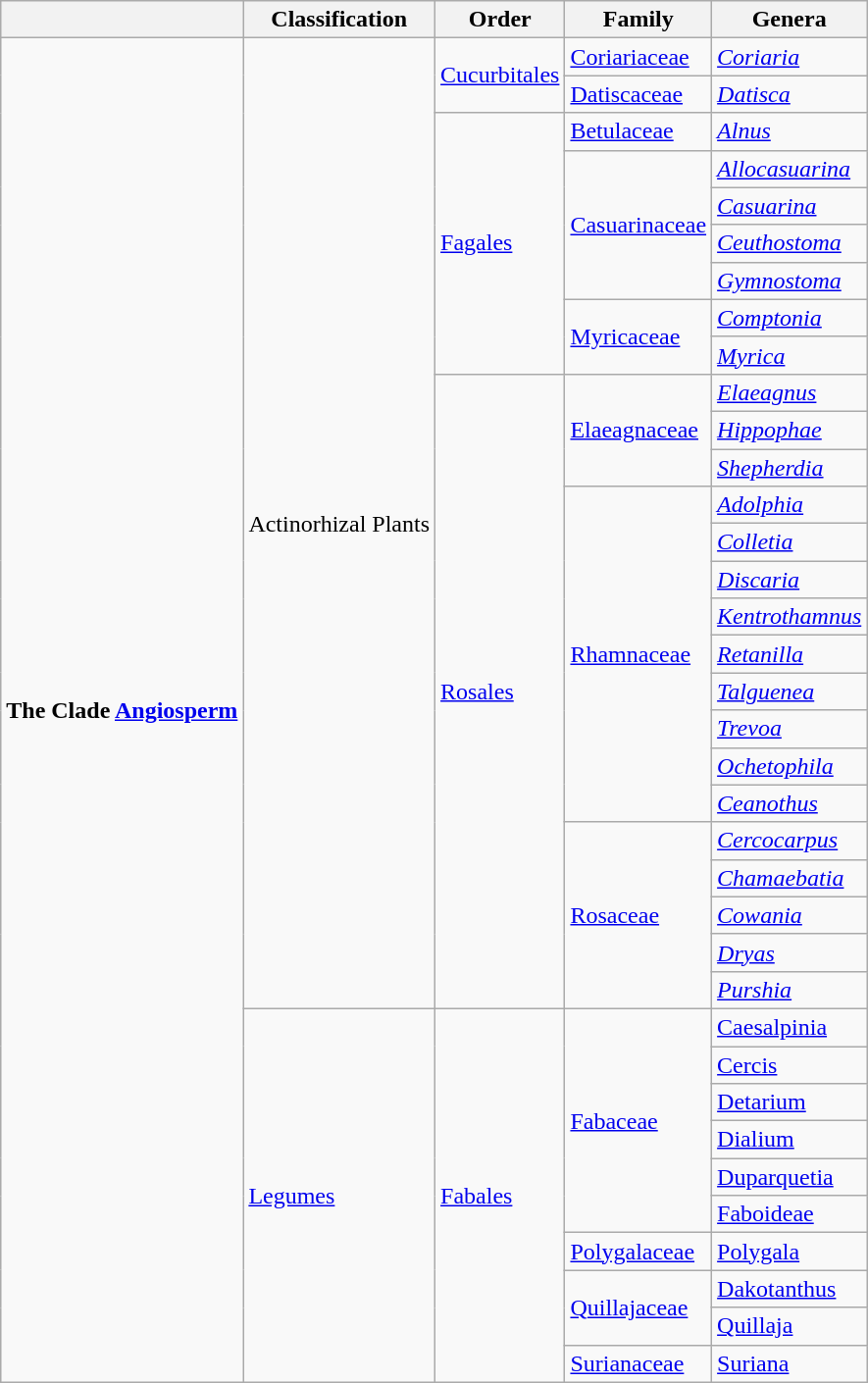<table class="wikitable">
<tr>
<th></th>
<th>Classification</th>
<th>Order</th>
<th>Family</th>
<th>Genera</th>
</tr>
<tr>
<td rowspan="36"><strong>The Clade <a href='#'>Angiosperm</a></strong></td>
<td rowspan="26">Actinorhizal Plants</td>
<td rowspan="2"><a href='#'>Cucurbitales</a></td>
<td><a href='#'>Coriariaceae</a></td>
<td><em><a href='#'>Coriaria</a></em></td>
</tr>
<tr>
<td><a href='#'>Datiscaceae</a></td>
<td><em><a href='#'>Datisca</a></em></td>
</tr>
<tr>
<td rowspan="7"><a href='#'>Fagales</a></td>
<td><a href='#'>Betulaceae</a></td>
<td><em><a href='#'>Alnus</a></em></td>
</tr>
<tr>
<td rowspan="4"><a href='#'>Casuarinaceae</a></td>
<td><em><a href='#'>Allocasuarina</a></em></td>
</tr>
<tr>
<td><em><a href='#'>Casuarina</a></em></td>
</tr>
<tr>
<td><em><a href='#'>Ceuthostoma</a></em></td>
</tr>
<tr>
<td><em><a href='#'>Gymnostoma</a></em></td>
</tr>
<tr>
<td rowspan="2"><a href='#'>Myricaceae</a></td>
<td><em><a href='#'>Comptonia</a></em></td>
</tr>
<tr>
<td><em><a href='#'>Myrica</a></em></td>
</tr>
<tr>
<td rowspan="17"><a href='#'>Rosales</a></td>
<td rowspan="3"><a href='#'>Elaeagnaceae</a></td>
<td><em><a href='#'>Elaeagnus</a></em></td>
</tr>
<tr>
<td><em><a href='#'>Hippophae</a></em></td>
</tr>
<tr>
<td><em><a href='#'>Shepherdia</a></em></td>
</tr>
<tr>
<td rowspan="9"><a href='#'>Rhamnaceae</a></td>
<td><em><a href='#'>Adolphia</a></em></td>
</tr>
<tr>
<td><em><a href='#'>Colletia</a></em></td>
</tr>
<tr>
<td><em><a href='#'>Discaria</a></em></td>
</tr>
<tr>
<td><em><a href='#'>Kentrothamnus</a></em></td>
</tr>
<tr>
<td><em><a href='#'>Retanilla</a></em></td>
</tr>
<tr>
<td><em><a href='#'>Talguenea</a></em></td>
</tr>
<tr>
<td><em><a href='#'>Trevoa</a></em></td>
</tr>
<tr>
<td><em><a href='#'>Ochetophila</a></em></td>
</tr>
<tr>
<td><em><a href='#'>Ceanothus</a></em></td>
</tr>
<tr>
<td rowspan="5"><a href='#'>Rosaceae</a></td>
<td><em><a href='#'>Cercocarpus</a></em></td>
</tr>
<tr>
<td><em><a href='#'>Chamaebatia</a></em></td>
</tr>
<tr>
<td><em><a href='#'>Cowania</a></em></td>
</tr>
<tr>
<td><em><a href='#'>Dryas</a></em></td>
</tr>
<tr>
<td><em><a href='#'>Purshia</a></em></td>
</tr>
<tr>
<td rowspan="10"><a href='#'>Legumes</a></td>
<td rowspan="10"><a href='#'>Fabales</a></td>
<td rowspan="6"><a href='#'>Fabaceae</a></td>
<td><a href='#'>Caesalpinia</a></td>
</tr>
<tr>
<td><a href='#'>Cercis</a></td>
</tr>
<tr>
<td><a href='#'>Detarium</a></td>
</tr>
<tr>
<td><a href='#'>Dialium</a></td>
</tr>
<tr>
<td><a href='#'>Duparquetia</a></td>
</tr>
<tr>
<td><a href='#'>Faboideae</a></td>
</tr>
<tr>
<td><a href='#'>Polygalaceae</a></td>
<td><a href='#'>Polygala</a></td>
</tr>
<tr>
<td rowspan="2"><a href='#'>Quillajaceae</a></td>
<td><a href='#'>Dakotanthus</a></td>
</tr>
<tr>
<td><a href='#'>Quillaja</a></td>
</tr>
<tr>
<td><a href='#'>Surianaceae</a></td>
<td><a href='#'>Suriana</a></td>
</tr>
</table>
